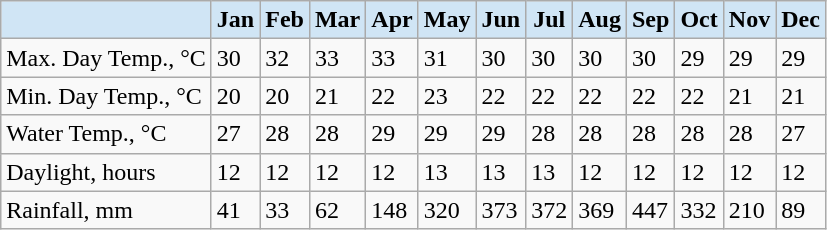<table Class= "wikitable sortable collapsible">
<tr>
<th style="background:#d0e5f5"></th>
<th style="background:#d0e5f5">Jan</th>
<th style="background:#d0e5f5">Feb</th>
<th style="background:#d0e5f5">Mar</th>
<th style="background:#d0e5f5">Apr</th>
<th style="background:#d0e5f5">May</th>
<th style="background:#d0e5f5">Jun</th>
<th style="background:#d0e5f5">Jul</th>
<th style="background:#d0e5f5">Aug</th>
<th style="background:#d0e5f5">Sep</th>
<th style="background:#d0e5f5">Oct</th>
<th style="background:#d0e5f5">Nov</th>
<th style="background:#d0e5f5">Dec</th>
</tr>
<tr valign="top">
<td>Max. Day Temp., °C</td>
<td>30</td>
<td>32</td>
<td>33</td>
<td>33</td>
<td>31</td>
<td>30</td>
<td>30</td>
<td>30</td>
<td>30</td>
<td>29</td>
<td>29</td>
<td>29</td>
</tr>
<tr>
<td>Min. Day Temp., °C</td>
<td>20</td>
<td>20</td>
<td>21</td>
<td>22</td>
<td>23</td>
<td>22</td>
<td>22</td>
<td>22</td>
<td>22</td>
<td>22</td>
<td>21</td>
<td>21</td>
</tr>
<tr>
<td>Water Temp., °C</td>
<td>27</td>
<td>28</td>
<td>28</td>
<td>29</td>
<td>29</td>
<td>29</td>
<td>28</td>
<td>28</td>
<td>28</td>
<td>28</td>
<td>28</td>
<td>27</td>
</tr>
<tr>
<td>Daylight, hours</td>
<td>12</td>
<td>12</td>
<td>12</td>
<td>12</td>
<td>13</td>
<td>13</td>
<td>13</td>
<td>12</td>
<td>12</td>
<td>12</td>
<td>12</td>
<td>12</td>
</tr>
<tr>
<td>Rainfall, mm</td>
<td>41</td>
<td>33</td>
<td>62</td>
<td>148</td>
<td>320</td>
<td>373</td>
<td>372</td>
<td>369</td>
<td>447</td>
<td>332</td>
<td>210</td>
<td>89</td>
</tr>
</table>
